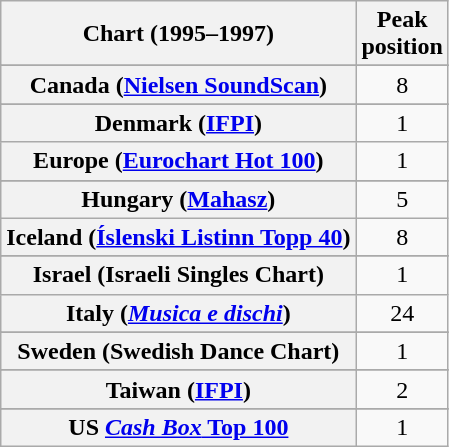<table class="wikitable sortable plainrowheaders" style="text-align:center">
<tr>
<th>Chart (1995–1997)</th>
<th>Peak<br>position</th>
</tr>
<tr>
</tr>
<tr>
</tr>
<tr>
</tr>
<tr>
</tr>
<tr>
<th scope="row">Canada (<a href='#'>Nielsen SoundScan</a>)</th>
<td>8</td>
</tr>
<tr>
</tr>
<tr>
<th scope="row">Denmark (<a href='#'>IFPI</a>)</th>
<td>1</td>
</tr>
<tr>
<th scope="row">Europe (<a href='#'>Eurochart Hot 100</a>)</th>
<td>1</td>
</tr>
<tr>
</tr>
<tr>
</tr>
<tr>
</tr>
<tr>
<th scope="row">Hungary (<a href='#'>Mahasz</a>)</th>
<td>5</td>
</tr>
<tr>
<th scope="row">Iceland (<a href='#'>Íslenski Listinn Topp 40</a>)</th>
<td>8</td>
</tr>
<tr>
</tr>
<tr>
<th scope="row">Israel (Israeli Singles Chart)</th>
<td>1</td>
</tr>
<tr>
<th scope="row">Italy (<em><a href='#'>Musica e dischi</a></em>)</th>
<td>24</td>
</tr>
<tr>
</tr>
<tr>
</tr>
<tr>
</tr>
<tr>
</tr>
<tr>
</tr>
<tr>
</tr>
<tr>
<th scope="row">Sweden (Swedish Dance Chart)</th>
<td>1</td>
</tr>
<tr>
</tr>
<tr>
<th scope="row">Taiwan (<a href='#'>IFPI</a>)</th>
<td>2</td>
</tr>
<tr>
</tr>
<tr>
</tr>
<tr>
</tr>
<tr>
</tr>
<tr>
</tr>
<tr>
</tr>
<tr>
</tr>
<tr>
<th scope="row">US <a href='#'><em>Cash Box</em> Top 100</a></th>
<td>1</td>
</tr>
</table>
